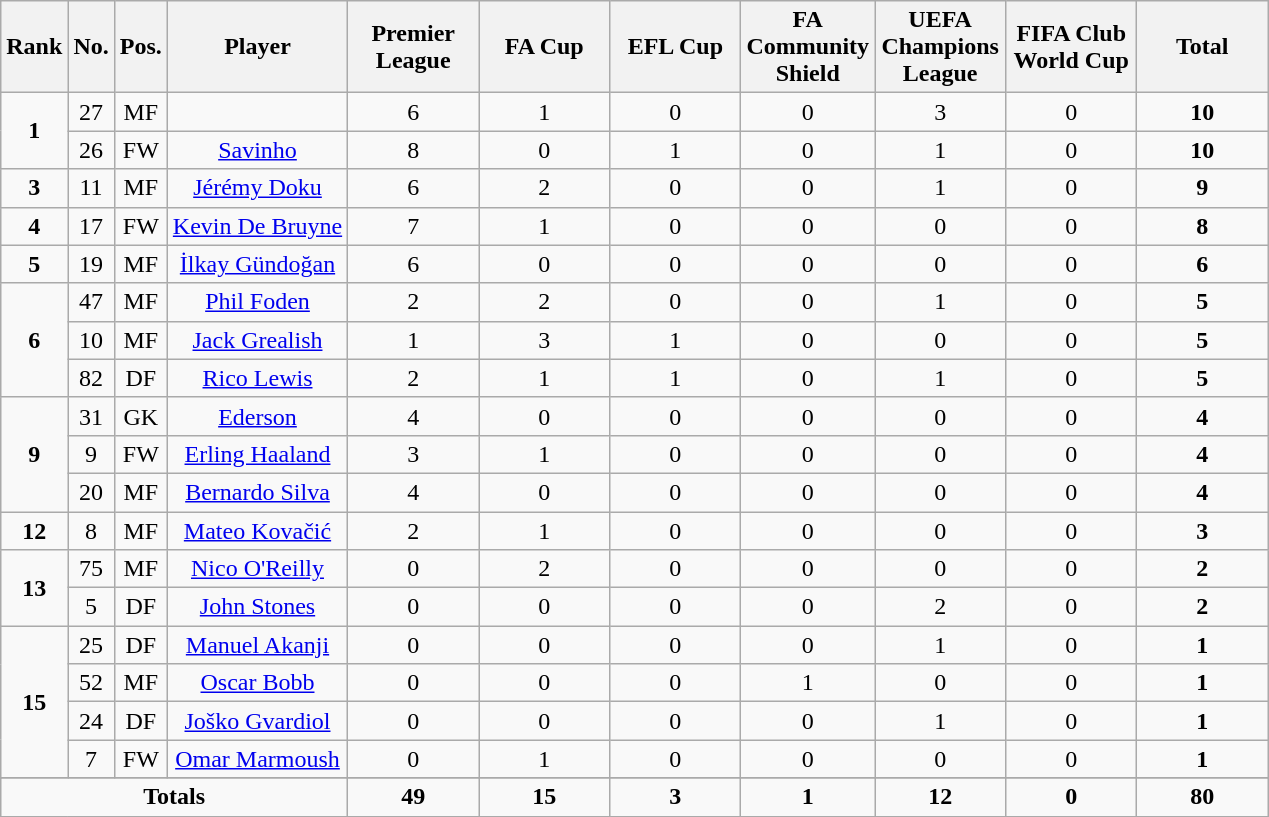<table class="wikitable sortable alternance" style="text-align:center">
<tr>
<th>Rank</th>
<th>No.</th>
<th>Pos.</th>
<th>Player</th>
<th width="80">Premier League</th>
<th width="80">FA Cup</th>
<th width="80">EFL Cup</th>
<th width="80">FA Community Shield</th>
<th width="80">UEFA Champions League</th>
<th width="80">FIFA Club World Cup</th>
<th width="80">Total</th>
</tr>
<tr>
<td rowspan="2"><strong>1</strong></td>
<td>27</td>
<td>MF</td>
<td> </td>
<td>6</td>
<td>1</td>
<td>0</td>
<td>0</td>
<td>3</td>
<td>0</td>
<td><strong>10</strong></td>
</tr>
<tr>
<td>26</td>
<td>FW</td>
<td> <a href='#'>Savinho</a></td>
<td>8</td>
<td>0</td>
<td>1</td>
<td>0</td>
<td>1</td>
<td>0</td>
<td><strong>10</strong></td>
</tr>
<tr>
<td><strong>3</strong></td>
<td>11</td>
<td>MF</td>
<td> <a href='#'>Jérémy Doku</a></td>
<td>6</td>
<td>2</td>
<td>0</td>
<td>0</td>
<td>1</td>
<td>0</td>
<td><strong>9</strong></td>
</tr>
<tr>
<td><strong>4</strong></td>
<td>17</td>
<td>FW</td>
<td> <a href='#'>Kevin De Bruyne</a></td>
<td>7</td>
<td>1</td>
<td>0</td>
<td>0</td>
<td>0</td>
<td>0</td>
<td><strong>8</strong></td>
</tr>
<tr>
<td><strong>5</strong></td>
<td>19</td>
<td>MF</td>
<td> <a href='#'>İlkay Gündoğan</a></td>
<td>6</td>
<td>0</td>
<td>0</td>
<td>0</td>
<td>0</td>
<td>0</td>
<td><strong>6</strong></td>
</tr>
<tr>
<td rowspan="3"><strong>6</strong></td>
<td>47</td>
<td>MF</td>
<td> <a href='#'>Phil Foden</a></td>
<td>2</td>
<td>2</td>
<td>0</td>
<td>0</td>
<td>1</td>
<td>0</td>
<td><strong>5</strong></td>
</tr>
<tr>
<td>10</td>
<td>MF</td>
<td> <a href='#'>Jack Grealish</a></td>
<td>1</td>
<td>3</td>
<td>1</td>
<td>0</td>
<td>0</td>
<td>0</td>
<td><strong>5</strong></td>
</tr>
<tr>
<td>82</td>
<td>DF</td>
<td> <a href='#'>Rico Lewis</a></td>
<td>2</td>
<td>1</td>
<td>1</td>
<td>0</td>
<td>1</td>
<td>0</td>
<td><strong>5</strong></td>
</tr>
<tr>
<td rowspan="3"><strong>9</strong></td>
<td>31</td>
<td>GK</td>
<td> <a href='#'>Ederson</a></td>
<td>4</td>
<td>0</td>
<td>0</td>
<td>0</td>
<td>0</td>
<td>0</td>
<td><strong>4</strong></td>
</tr>
<tr>
<td>9</td>
<td>FW</td>
<td> <a href='#'>Erling Haaland</a></td>
<td>3</td>
<td>1</td>
<td>0</td>
<td>0</td>
<td>0</td>
<td>0</td>
<td><strong>4</strong></td>
</tr>
<tr>
<td>20</td>
<td>MF</td>
<td> <a href='#'>Bernardo Silva</a></td>
<td>4</td>
<td>0</td>
<td>0</td>
<td>0</td>
<td>0</td>
<td>0</td>
<td><strong>4</strong></td>
</tr>
<tr>
<td><strong>12</strong></td>
<td>8</td>
<td>MF</td>
<td> <a href='#'>Mateo Kovačić</a></td>
<td>2</td>
<td>1</td>
<td>0</td>
<td>0</td>
<td>0</td>
<td>0</td>
<td><strong>3</strong></td>
</tr>
<tr>
<td rowspan="2"><strong>13</strong></td>
<td>75</td>
<td>MF</td>
<td> <a href='#'>Nico O'Reilly</a></td>
<td>0</td>
<td>2</td>
<td>0</td>
<td>0</td>
<td>0</td>
<td>0</td>
<td><strong>2</strong></td>
</tr>
<tr>
<td>5</td>
<td>DF</td>
<td> <a href='#'>John Stones</a></td>
<td>0</td>
<td>0</td>
<td>0</td>
<td>0</td>
<td>2</td>
<td>0</td>
<td><strong>2</strong></td>
</tr>
<tr>
<td rowspan="4"><strong>15</strong></td>
<td>25</td>
<td>DF</td>
<td> <a href='#'>Manuel Akanji</a></td>
<td>0</td>
<td>0</td>
<td>0</td>
<td>0</td>
<td>1</td>
<td>0</td>
<td><strong>1</strong></td>
</tr>
<tr>
<td>52</td>
<td>MF</td>
<td> <a href='#'>Oscar Bobb</a></td>
<td>0</td>
<td>0</td>
<td>0</td>
<td>1</td>
<td>0</td>
<td>0</td>
<td><strong>1</strong></td>
</tr>
<tr>
<td>24</td>
<td>DF</td>
<td> <a href='#'>Joško Gvardiol</a></td>
<td>0</td>
<td>0</td>
<td>0</td>
<td>0</td>
<td>1</td>
<td>0</td>
<td><strong>1</strong></td>
</tr>
<tr>
<td>7</td>
<td>FW</td>
<td> <a href='#'>Omar Marmoush</a></td>
<td>0</td>
<td>1</td>
<td>0</td>
<td>0</td>
<td>0</td>
<td>0</td>
<td><strong>1</strong></td>
</tr>
<tr>
</tr>
<tr class="sortbottom">
<td colspan="4"><strong>Totals</strong></td>
<td><strong>49</strong></td>
<td><strong>15</strong></td>
<td><strong>3</strong></td>
<td><strong>1</strong></td>
<td><strong>12</strong></td>
<td><strong>0</strong></td>
<td><strong>80</strong></td>
</tr>
<tr>
</tr>
</table>
